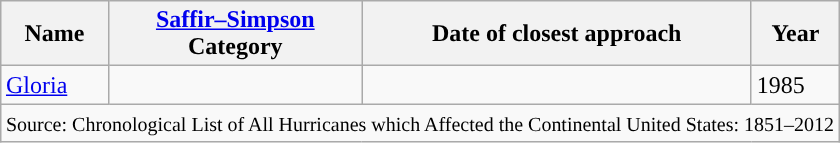<table class = "wikitable" style="margin:1em auto;">
<tr>
<th>Name</th>
<th><a href='#'>Saffir–Simpson</a><br>Category</th>
<th>Date of closest approach</th>
<th>Year</th>
</tr>
<tr>
<td><a href='#'>Gloria</a></td>
<td></td>
<td></td>
<td>1985</td>
</tr>
<tr>
<td colspan="9"><small>Source: Chronological List of All Hurricanes which Affected the Continental United States: 1851–2012</small></td>
</tr>
</table>
